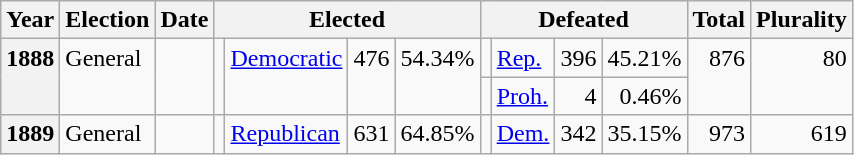<table class="wikitable">
<tr>
<th>Year</th>
<th>Election</th>
<th>Date</th>
<th colspan="4">Elected</th>
<th colspan="4">Defeated</th>
<th>Total</th>
<th>Plurality</th>
</tr>
<tr>
<th rowspan="2" valign="top">1888</th>
<td rowspan="2" valign="top">General</td>
<td rowspan="2" valign="top"></td>
<td rowspan="2" valign="top"></td>
<td rowspan="2" valign="top" ><a href='#'>Democratic</a></td>
<td rowspan="2" align="right" valign="top">476</td>
<td rowspan="2" align="right" valign="top">54.34%</td>
<td valign="top"></td>
<td valign="top" ><a href='#'>Rep.</a></td>
<td align="right" valign="top">396</td>
<td align="right" valign="top">45.21%</td>
<td rowspan="2" align="right" valign="top">876</td>
<td rowspan="2" align="right" valign="top">80</td>
</tr>
<tr>
<td valign="top"></td>
<td valign="top" ><a href='#'>Proh.</a></td>
<td align="right" valign="top">4</td>
<td align="right" valign="top">0.46%</td>
</tr>
<tr>
<th valign="top">1889</th>
<td valign="top">General</td>
<td valign="top"></td>
<td valign="top"></td>
<td valign="top" ><a href='#'>Republican</a></td>
<td align="right" valign="top">631</td>
<td align="right" valign="top">64.85%</td>
<td valign="top"></td>
<td valign="top" ><a href='#'>Dem.</a></td>
<td align="right" valign="top">342</td>
<td align="right" valign="top">35.15%</td>
<td align="right" valign="top">973</td>
<td align="right" valign="top">619</td>
</tr>
</table>
